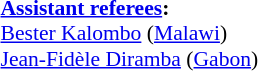<table width=50% style="font-size: 90%">
<tr>
<td><br><strong><a href='#'>Assistant referees</a>:</strong>
<br><a href='#'>Bester Kalombo</a> (<a href='#'>Malawi</a>)
<br><a href='#'>Jean-Fidèle Diramba</a> (<a href='#'>Gabon</a>)</td>
</tr>
</table>
